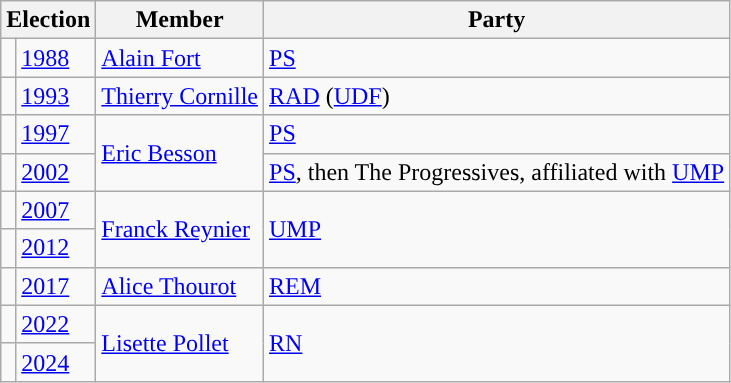<table class="wikitable">
<tr>
<th colspan="2">Election</th>
<th>Member</th>
<th>Party</th>
</tr>
<tr>
<td style="color:inherit;background-color: "></td>
<td><a href='#'>1988</a></td>
<td><a href='#'>Alain Fort</a></td>
<td><a href='#'>PS</a></td>
</tr>
<tr>
<td style="color:inherit;background-color: "></td>
<td><a href='#'>1993</a></td>
<td><a href='#'>Thierry Cornille</a></td>
<td><a href='#'>RAD</a> (<a href='#'>UDF</a>)</td>
</tr>
<tr>
<td style="color:inherit;background-color: "></td>
<td><a href='#'>1997</a></td>
<td rowspan="2"><a href='#'>Eric Besson</a></td>
<td><a href='#'>PS</a></td>
</tr>
<tr>
<td style="color:inherit;background-color: "></td>
<td><a href='#'>2002</a></td>
<td><a href='#'>PS</a>, then The Progressives, affiliated with <a href='#'>UMP</a></td>
</tr>
<tr>
<td style="color:inherit;background-color: "></td>
<td><a href='#'>2007</a></td>
<td rowspan="2"><a href='#'>Franck Reynier</a></td>
<td rowspan="2"><a href='#'>UMP</a></td>
</tr>
<tr>
<td style="color:inherit;background-color: "></td>
<td><a href='#'>2012</a></td>
</tr>
<tr>
<td style="color:inherit;background-color: "></td>
<td><a href='#'>2017</a></td>
<td><a href='#'>Alice Thourot</a></td>
<td><a href='#'>REM</a></td>
</tr>
<tr>
<td style="color:inherit;background-color: "></td>
<td><a href='#'>2022</a></td>
<td rowspan="2"><a href='#'>Lisette Pollet</a></td>
<td rowspan="2"><a href='#'>RN</a></td>
</tr>
<tr>
<td style="color:inherit;background-color: "></td>
<td><a href='#'>2024</a></td>
</tr>
</table>
